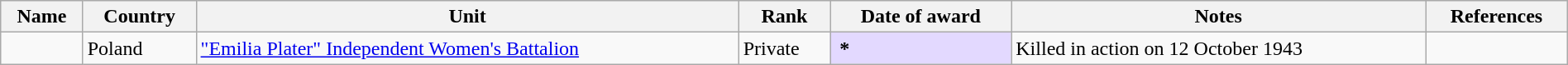<table class="wikitable sortable" width="100%">
<tr>
<th>Name</th>
<th>Country</th>
<th>Unit</th>
<th>Rank</th>
<th>Date of award</th>
<th class="unsortable">Notes</th>
<th class="unsortable">References</th>
</tr>
<tr>
<td><strong></strong></td>
<td>Poland</td>
<td><a href='#'>"Emilia Plater" Independent Women's Battalion</a></td>
<td>Private</td>
<td style="background:#e3d9ff;"> <strong>*</strong></td>
<td>Killed in action on 12 October 1943</td>
<td></td>
</tr>
</table>
